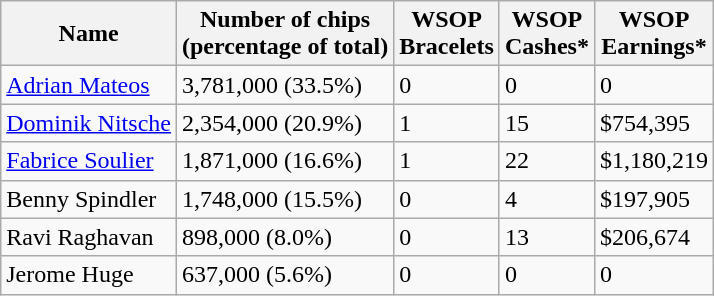<table class="wikitable sortable">
<tr>
<th>Name</th>
<th>Number of chips<br>(percentage of total)</th>
<th>WSOP<br>Bracelets</th>
<th>WSOP<br>Cashes*</th>
<th>WSOP<br>Earnings*</th>
</tr>
<tr>
<td> <a href='#'>Adrian Mateos</a></td>
<td>3,781,000 (33.5%)</td>
<td>0</td>
<td>0</td>
<td>0</td>
</tr>
<tr>
<td> <a href='#'>Dominik Nitsche</a></td>
<td>2,354,000 (20.9%)</td>
<td>1</td>
<td>15</td>
<td>$754,395</td>
</tr>
<tr>
<td> <a href='#'>Fabrice Soulier</a></td>
<td>1,871,000 (16.6%)</td>
<td>1</td>
<td>22</td>
<td>$1,180,219</td>
</tr>
<tr>
<td> Benny Spindler</td>
<td>1,748,000 (15.5%)</td>
<td>0</td>
<td>4</td>
<td>$197,905</td>
</tr>
<tr>
<td> Ravi Raghavan</td>
<td>898,000 (8.0%)</td>
<td>0</td>
<td>13</td>
<td>$206,674</td>
</tr>
<tr>
<td> Jerome Huge</td>
<td>637,000 (5.6%)</td>
<td>0</td>
<td>0</td>
<td>0</td>
</tr>
</table>
